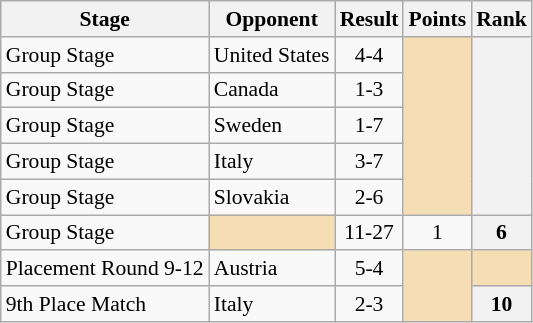<table class="wikitable" style="font-size:90%">
<tr>
<th rowspan="1">Stage</th>
<th rowspan="1">Opponent</th>
<th rowspan="1">Result</th>
<th rowspan="1">Points</th>
<th rowspan="1">Rank</th>
</tr>
<tr>
<td>Group Stage</td>
<td> United States</td>
<td align="center">4-4</td>
<td rowspan="5" bgcolor="wheat"></td>
<th rowspan="5" bgcolor="wheat"></th>
</tr>
<tr>
<td>Group Stage</td>
<td> Canada</td>
<td align="center">1-3</td>
</tr>
<tr>
<td>Group Stage</td>
<td> Sweden</td>
<td align="center">1-7</td>
</tr>
<tr>
<td>Group Stage</td>
<td> Italy</td>
<td align="center">3-7</td>
</tr>
<tr>
<td>Group Stage</td>
<td> Slovakia</td>
<td align="center">2-6</td>
</tr>
<tr>
<td>Group Stage</td>
<td bgcolor="wheat"></td>
<td align="center">11-27</td>
<td align="center">1</td>
<th align="center">6</th>
</tr>
<tr>
<td>Placement Round 9-12</td>
<td> Austria</td>
<td align="center">5-4</td>
<td rowspan="2" bgcolor="wheat"></td>
<td bgcolor="wheat"></td>
</tr>
<tr>
<td>9th Place Match</td>
<td> Italy</td>
<td align="center">2-3</td>
<th>10</th>
</tr>
</table>
